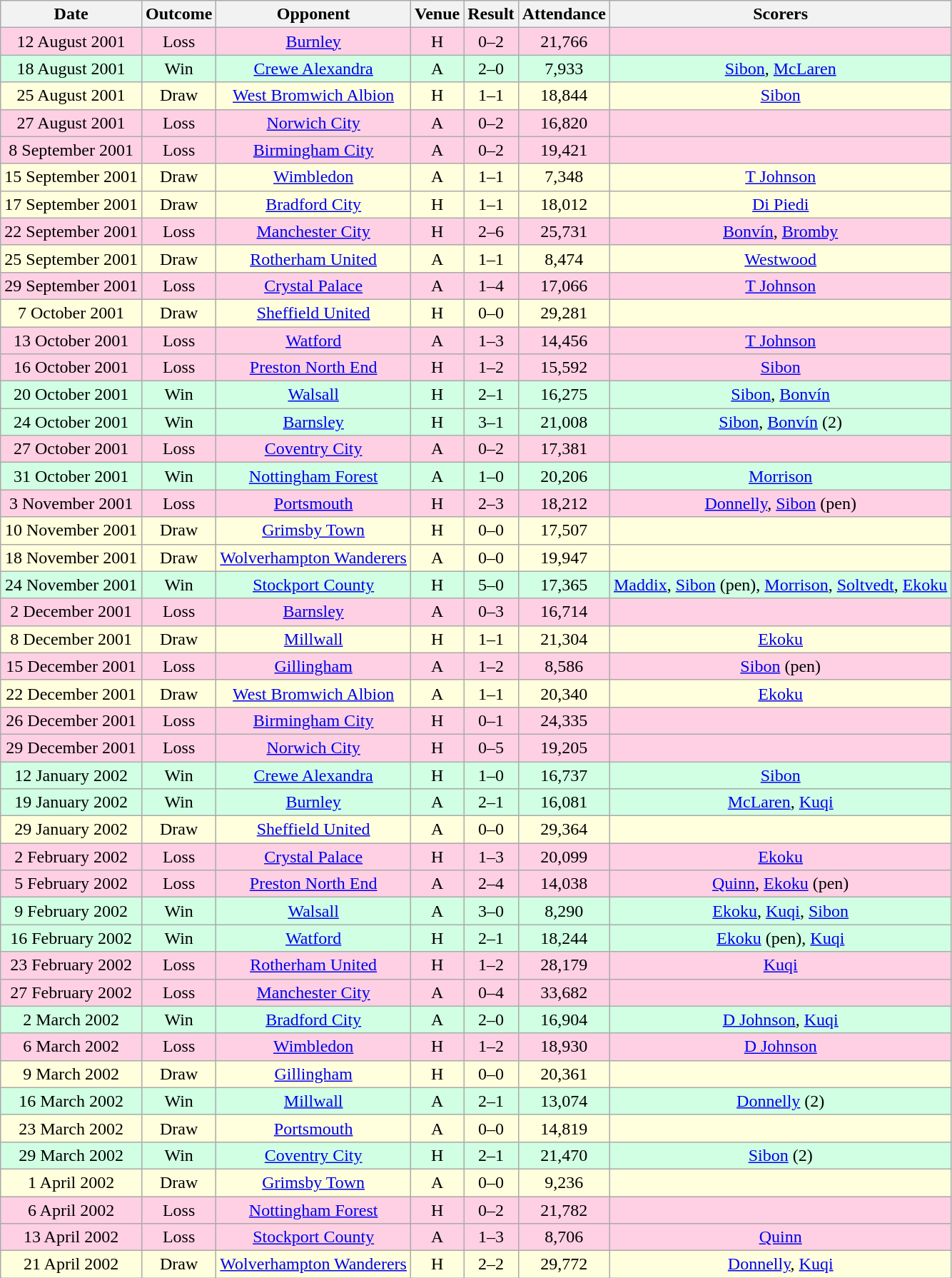<table class="wikitable sortable" style="text-align:center;">
<tr>
<th>Date</th>
<th>Outcome</th>
<th>Opponent</th>
<th>Venue</th>
<th>Result</th>
<th>Attendance</th>
<th>Scorers</th>
</tr>
<tr style="background:#ffd0e3;">
<td>12 August 2001</td>
<td>Loss</td>
<td><a href='#'>Burnley</a></td>
<td>H</td>
<td>0–2</td>
<td>21,766</td>
<td></td>
</tr>
<tr style="background:#d0ffe3;">
<td>18 August 2001</td>
<td>Win</td>
<td><a href='#'>Crewe Alexandra</a></td>
<td>A</td>
<td>2–0</td>
<td>7,933</td>
<td><a href='#'>Sibon</a>, <a href='#'>McLaren</a></td>
</tr>
<tr style="background:#ffd;">
<td>25 August 2001</td>
<td>Draw</td>
<td><a href='#'>West Bromwich Albion</a></td>
<td>H</td>
<td>1–1</td>
<td>18,844</td>
<td><a href='#'>Sibon</a></td>
</tr>
<tr style="background:#ffd0e3;">
<td>27 August 2001</td>
<td>Loss</td>
<td><a href='#'>Norwich City</a></td>
<td>A</td>
<td>0–2</td>
<td>16,820</td>
<td></td>
</tr>
<tr style="background:#ffd0e3;">
<td>8 September 2001</td>
<td>Loss</td>
<td><a href='#'>Birmingham City</a></td>
<td>A</td>
<td>0–2</td>
<td>19,421</td>
<td></td>
</tr>
<tr style="background:#ffd;">
<td>15 September 2001</td>
<td>Draw</td>
<td><a href='#'>Wimbledon</a></td>
<td>A</td>
<td>1–1</td>
<td>7,348</td>
<td><a href='#'>T Johnson</a></td>
</tr>
<tr style="background:#ffd;">
<td>17 September 2001</td>
<td>Draw</td>
<td><a href='#'>Bradford City</a></td>
<td>H</td>
<td>1–1</td>
<td>18,012</td>
<td><a href='#'>Di Piedi</a></td>
</tr>
<tr style="background:#ffd0e3;">
<td>22 September 2001</td>
<td>Loss</td>
<td><a href='#'>Manchester City</a></td>
<td>H</td>
<td>2–6</td>
<td>25,731</td>
<td><a href='#'>Bonvín</a>, <a href='#'>Bromby</a></td>
</tr>
<tr style="background:#ffd;">
<td>25 September 2001</td>
<td>Draw</td>
<td><a href='#'>Rotherham United</a></td>
<td>A</td>
<td>1–1</td>
<td>8,474</td>
<td><a href='#'>Westwood</a></td>
</tr>
<tr style="background:#ffd0e3;">
<td>29 September 2001</td>
<td>Loss</td>
<td><a href='#'>Crystal Palace</a></td>
<td>A</td>
<td>1–4</td>
<td>17,066</td>
<td><a href='#'>T Johnson</a></td>
</tr>
<tr style="background:#ffd;">
<td>7 October 2001</td>
<td>Draw</td>
<td><a href='#'>Sheffield United</a></td>
<td>H</td>
<td>0–0</td>
<td>29,281</td>
<td></td>
</tr>
<tr style="background:#ffd0e3;">
<td>13 October 2001</td>
<td>Loss</td>
<td><a href='#'>Watford</a></td>
<td>A</td>
<td>1–3</td>
<td>14,456</td>
<td><a href='#'>T Johnson</a></td>
</tr>
<tr style="background:#ffd0e3;">
<td>16 October 2001</td>
<td>Loss</td>
<td><a href='#'>Preston North End</a></td>
<td>H</td>
<td>1–2</td>
<td>15,592</td>
<td><a href='#'>Sibon</a></td>
</tr>
<tr style="background:#d0ffe3;">
<td>20 October 2001</td>
<td>Win</td>
<td><a href='#'>Walsall</a></td>
<td>H</td>
<td>2–1</td>
<td>16,275</td>
<td><a href='#'>Sibon</a>, <a href='#'>Bonvín</a></td>
</tr>
<tr style="background:#d0ffe3;">
<td>24 October 2001</td>
<td>Win</td>
<td><a href='#'>Barnsley</a></td>
<td>H</td>
<td>3–1</td>
<td>21,008</td>
<td><a href='#'>Sibon</a>, <a href='#'>Bonvín</a> (2)</td>
</tr>
<tr style="background:#ffd0e3;">
<td>27 October 2001</td>
<td>Loss</td>
<td><a href='#'>Coventry City</a></td>
<td>A</td>
<td>0–2</td>
<td>17,381</td>
<td></td>
</tr>
<tr style="background:#d0ffe3;">
<td>31 October 2001</td>
<td>Win</td>
<td><a href='#'>Nottingham Forest</a></td>
<td>A</td>
<td>1–0</td>
<td>20,206</td>
<td><a href='#'>Morrison</a></td>
</tr>
<tr style="background:#ffd0e3;">
<td>3 November 2001</td>
<td>Loss</td>
<td><a href='#'>Portsmouth</a></td>
<td>H</td>
<td>2–3</td>
<td>18,212</td>
<td><a href='#'>Donnelly</a>, <a href='#'>Sibon</a> (pen)</td>
</tr>
<tr style="background:#ffd;">
<td>10 November 2001</td>
<td>Draw</td>
<td><a href='#'>Grimsby Town</a></td>
<td>H</td>
<td>0–0</td>
<td>17,507</td>
<td></td>
</tr>
<tr style="background:#ffd;">
<td>18 November 2001</td>
<td>Draw</td>
<td><a href='#'>Wolverhampton Wanderers</a></td>
<td>A</td>
<td>0–0</td>
<td>19,947</td>
<td></td>
</tr>
<tr style="background:#d0ffe3;">
<td>24 November 2001</td>
<td>Win</td>
<td><a href='#'>Stockport County</a></td>
<td>H</td>
<td>5–0</td>
<td>17,365</td>
<td><a href='#'>Maddix</a>, <a href='#'>Sibon</a> (pen), <a href='#'>Morrison</a>, <a href='#'>Soltvedt</a>, <a href='#'>Ekoku</a></td>
</tr>
<tr style="background:#ffd0e3;">
<td>2 December 2001</td>
<td>Loss</td>
<td><a href='#'>Barnsley</a></td>
<td>A</td>
<td>0–3</td>
<td>16,714</td>
<td></td>
</tr>
<tr style="background:#ffd;">
<td>8 December 2001</td>
<td>Draw</td>
<td><a href='#'>Millwall</a></td>
<td>H</td>
<td>1–1</td>
<td>21,304</td>
<td><a href='#'>Ekoku</a></td>
</tr>
<tr style="background:#ffd0e3;">
<td>15 December 2001</td>
<td>Loss</td>
<td><a href='#'>Gillingham</a></td>
<td>A</td>
<td>1–2</td>
<td>8,586</td>
<td><a href='#'>Sibon</a> (pen)</td>
</tr>
<tr style="background:#ffd;">
<td>22 December 2001</td>
<td>Draw</td>
<td><a href='#'>West Bromwich Albion</a></td>
<td>A</td>
<td>1–1</td>
<td>20,340</td>
<td><a href='#'>Ekoku</a></td>
</tr>
<tr style="background:#ffd0e3;">
<td>26 December 2001</td>
<td>Loss</td>
<td><a href='#'>Birmingham City</a></td>
<td>H</td>
<td>0–1</td>
<td>24,335</td>
<td></td>
</tr>
<tr style="background:#ffd0e3;">
<td>29 December 2001</td>
<td>Loss</td>
<td><a href='#'>Norwich City</a></td>
<td>H</td>
<td>0–5</td>
<td>19,205</td>
<td></td>
</tr>
<tr style="background:#d0ffe3;">
<td>12 January 2002</td>
<td>Win</td>
<td><a href='#'>Crewe Alexandra</a></td>
<td>H</td>
<td>1–0</td>
<td>16,737</td>
<td><a href='#'>Sibon</a></td>
</tr>
<tr style="background:#d0ffe3;">
<td>19 January 2002</td>
<td>Win</td>
<td><a href='#'>Burnley</a></td>
<td>A</td>
<td>2–1</td>
<td>16,081</td>
<td><a href='#'>McLaren</a>, <a href='#'>Kuqi</a></td>
</tr>
<tr style="background:#ffd;">
<td>29 January 2002</td>
<td>Draw</td>
<td><a href='#'>Sheffield United</a></td>
<td>A</td>
<td>0–0</td>
<td>29,364</td>
<td></td>
</tr>
<tr style="background:#ffd0e3;">
<td>2 February 2002</td>
<td>Loss</td>
<td><a href='#'>Crystal Palace</a></td>
<td>H</td>
<td>1–3</td>
<td>20,099</td>
<td><a href='#'>Ekoku</a></td>
</tr>
<tr style="background:#ffd0e3;">
<td>5 February 2002</td>
<td>Loss</td>
<td><a href='#'>Preston North End</a></td>
<td>A</td>
<td>2–4</td>
<td>14,038</td>
<td><a href='#'>Quinn</a>, <a href='#'>Ekoku</a> (pen)</td>
</tr>
<tr style="background:#d0ffe3;">
<td>9 February 2002</td>
<td>Win</td>
<td><a href='#'>Walsall</a></td>
<td>A</td>
<td>3–0</td>
<td>8,290</td>
<td><a href='#'>Ekoku</a>, <a href='#'>Kuqi</a>, <a href='#'>Sibon</a></td>
</tr>
<tr style="background:#d0ffe3;">
<td>16 February 2002</td>
<td>Win</td>
<td><a href='#'>Watford</a></td>
<td>H</td>
<td>2–1</td>
<td>18,244</td>
<td><a href='#'>Ekoku</a> (pen), <a href='#'>Kuqi</a></td>
</tr>
<tr style="background:#ffd0e3;">
<td>23 February 2002</td>
<td>Loss</td>
<td><a href='#'>Rotherham United</a></td>
<td>H</td>
<td>1–2</td>
<td>28,179</td>
<td><a href='#'>Kuqi</a></td>
</tr>
<tr style="background:#ffd0e3;">
<td>27 February 2002</td>
<td>Loss</td>
<td><a href='#'>Manchester City</a></td>
<td>A</td>
<td>0–4</td>
<td>33,682</td>
<td></td>
</tr>
<tr style="background:#d0ffe3;">
<td>2 March 2002</td>
<td>Win</td>
<td><a href='#'>Bradford City</a></td>
<td>A</td>
<td>2–0</td>
<td>16,904</td>
<td><a href='#'>D Johnson</a>, <a href='#'>Kuqi</a></td>
</tr>
<tr style="background:#ffd0e3;">
<td>6 March 2002</td>
<td>Loss</td>
<td><a href='#'>Wimbledon</a></td>
<td>H</td>
<td>1–2</td>
<td>18,930</td>
<td><a href='#'>D Johnson</a></td>
</tr>
<tr style="background:#ffd;">
<td>9 March 2002</td>
<td>Draw</td>
<td><a href='#'>Gillingham</a></td>
<td>H</td>
<td>0–0</td>
<td>20,361</td>
<td></td>
</tr>
<tr style="background:#d0ffe3;">
<td>16 March 2002</td>
<td>Win</td>
<td><a href='#'>Millwall</a></td>
<td>A</td>
<td>2–1</td>
<td>13,074</td>
<td><a href='#'>Donnelly</a> (2)</td>
</tr>
<tr style="background:#ffd;">
<td>23 March 2002</td>
<td>Draw</td>
<td><a href='#'>Portsmouth</a></td>
<td>A</td>
<td>0–0</td>
<td>14,819</td>
<td></td>
</tr>
<tr style="background:#d0ffe3;">
<td>29 March 2002</td>
<td>Win</td>
<td><a href='#'>Coventry City</a></td>
<td>H</td>
<td>2–1</td>
<td>21,470</td>
<td><a href='#'>Sibon</a> (2)</td>
</tr>
<tr style="background:#ffd;">
<td>1 April 2002</td>
<td>Draw</td>
<td><a href='#'>Grimsby Town</a></td>
<td>A</td>
<td>0–0</td>
<td>9,236</td>
<td></td>
</tr>
<tr style="background:#ffd0e3;">
<td>6 April 2002</td>
<td>Loss</td>
<td><a href='#'>Nottingham Forest</a></td>
<td>H</td>
<td>0–2</td>
<td>21,782</td>
<td></td>
</tr>
<tr style="background:#ffd0e3;">
<td>13 April 2002</td>
<td>Loss</td>
<td><a href='#'>Stockport County</a></td>
<td>A</td>
<td>1–3</td>
<td>8,706</td>
<td><a href='#'>Quinn</a></td>
</tr>
<tr style="background:#ffd;">
<td>21 April 2002</td>
<td>Draw</td>
<td><a href='#'>Wolverhampton Wanderers</a></td>
<td>H</td>
<td>2–2</td>
<td>29,772</td>
<td><a href='#'>Donnelly</a>, <a href='#'>Kuqi</a></td>
</tr>
</table>
